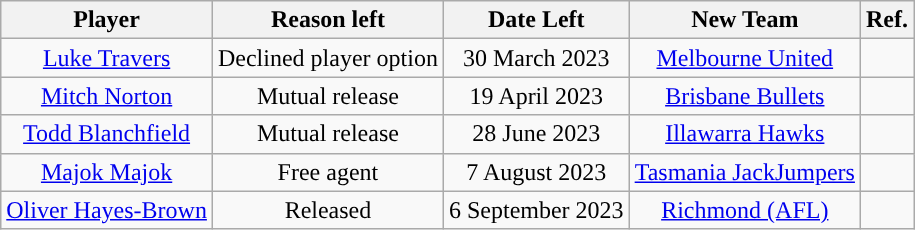<table class="wikitable sortable sortable" style="text-align: center">
<tr>
<th>Player</th>
<th>Reason left</th>
<th>Date Left</th>
<th>New Team</th>
<th>Ref.</th>
</tr>
<tr>
<td><a href='#'>Luke Travers</a></td>
<td>Declined player option</td>
<td>30 March 2023</td>
<td><a href='#'>Melbourne United</a></td>
<td></td>
</tr>
<tr>
<td><a href='#'>Mitch Norton</a></td>
<td>Mutual release</td>
<td>19 April 2023</td>
<td><a href='#'>Brisbane Bullets</a></td>
<td></td>
</tr>
<tr>
<td><a href='#'>Todd Blanchfield</a></td>
<td>Mutual release</td>
<td>28 June 2023</td>
<td><a href='#'>Illawarra Hawks</a></td>
<td></td>
</tr>
<tr>
<td><a href='#'>Majok Majok</a></td>
<td>Free agent</td>
<td>7 August 2023</td>
<td><a href='#'>Tasmania JackJumpers</a></td>
<td></td>
</tr>
<tr>
<td><a href='#'>Oliver Hayes-Brown</a></td>
<td>Released</td>
<td>6 September 2023</td>
<td><a href='#'>Richmond (AFL)</a></td>
<td></td>
</tr>
</table>
